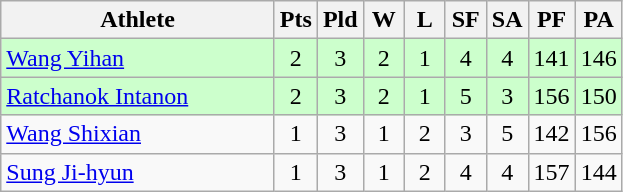<table class=wikitable style="text-align:center">
<tr>
<th width=175>Athlete</th>
<th width=20>Pts</th>
<th width=20>Pld</th>
<th width=20>W</th>
<th width=20>L</th>
<th width=20>SF</th>
<th width=20>SA</th>
<th width=20>PF</th>
<th width=20>PA</th>
</tr>
<tr bgcolor=ccffcc>
<td style="text-align:left"> <a href='#'>Wang Yihan</a></td>
<td>2</td>
<td>3</td>
<td>2</td>
<td>1</td>
<td>4</td>
<td>4</td>
<td>141</td>
<td>146</td>
</tr>
<tr bgcolor=ccffcc>
<td style="text-align:left"> <a href='#'>Ratchanok Intanon</a></td>
<td>2</td>
<td>3</td>
<td>2</td>
<td>1</td>
<td>5</td>
<td>3</td>
<td>156</td>
<td>150</td>
</tr>
<tr bgcolor=>
<td style="text-align:left"> <a href='#'>Wang Shixian</a></td>
<td>1</td>
<td>3</td>
<td>1</td>
<td>2</td>
<td>3</td>
<td>5</td>
<td>142</td>
<td>156</td>
</tr>
<tr bgcolor=>
<td style="text-align:left"> <a href='#'>Sung Ji-hyun</a></td>
<td>1</td>
<td>3</td>
<td>1</td>
<td>2</td>
<td>4</td>
<td>4</td>
<td>157</td>
<td>144</td>
</tr>
</table>
